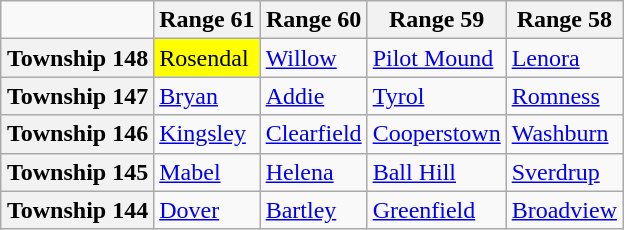<table class="wikitable" style="margin-left: auto; margin-right: auto; border: none;">
<tr>
<td></td>
<th scope="col">Range 61</th>
<th scope="col">Range 60</th>
<th scope="col">Range 59</th>
<th scope="col">Range 58</th>
</tr>
<tr>
<th scope="col">Township 148</th>
<td style="background: yellow">Rosendal</td>
<td><a href='#'>Willow</a></td>
<td><a href='#'>Pilot Mound</a></td>
<td><a href='#'>Lenora</a></td>
</tr>
<tr>
<th scope="col">Township 147</th>
<td><a href='#'>Bryan</a></td>
<td><a href='#'>Addie</a></td>
<td><a href='#'>Tyrol</a></td>
<td><a href='#'>Romness</a></td>
</tr>
<tr>
<th scope="col">Township 146</th>
<td><a href='#'>Kingsley</a></td>
<td><a href='#'>Clearfield</a></td>
<td><a href='#'>Cooperstown</a></td>
<td><a href='#'>Washburn</a></td>
</tr>
<tr>
<th scope="col">Township 145</th>
<td><a href='#'>Mabel</a></td>
<td><a href='#'>Helena</a></td>
<td><a href='#'>Ball Hill</a></td>
<td><a href='#'>Sverdrup</a></td>
</tr>
<tr>
<th scope="col">Township 144</th>
<td><a href='#'>Dover</a></td>
<td><a href='#'>Bartley</a></td>
<td><a href='#'>Greenfield</a></td>
<td><a href='#'>Broadview</a></td>
</tr>
</table>
